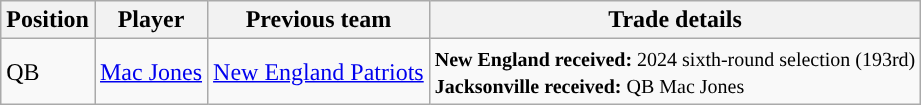<table class="wikitable">
<tr>
<th>Position</th>
<th>Player</th>
<th>Previous team</th>
<th>Trade details</th>
</tr>
<tr>
<td>QB</td>
<td><a href='#'>Mac Jones</a></td>
<td><a href='#'>New England Patriots</a></td>
<td><small><strong>New England received:</strong> 2024 sixth-round selection (193rd) <br><strong>Jacksonville received:</strong> QB Mac Jones</small></td>
</tr>
</table>
